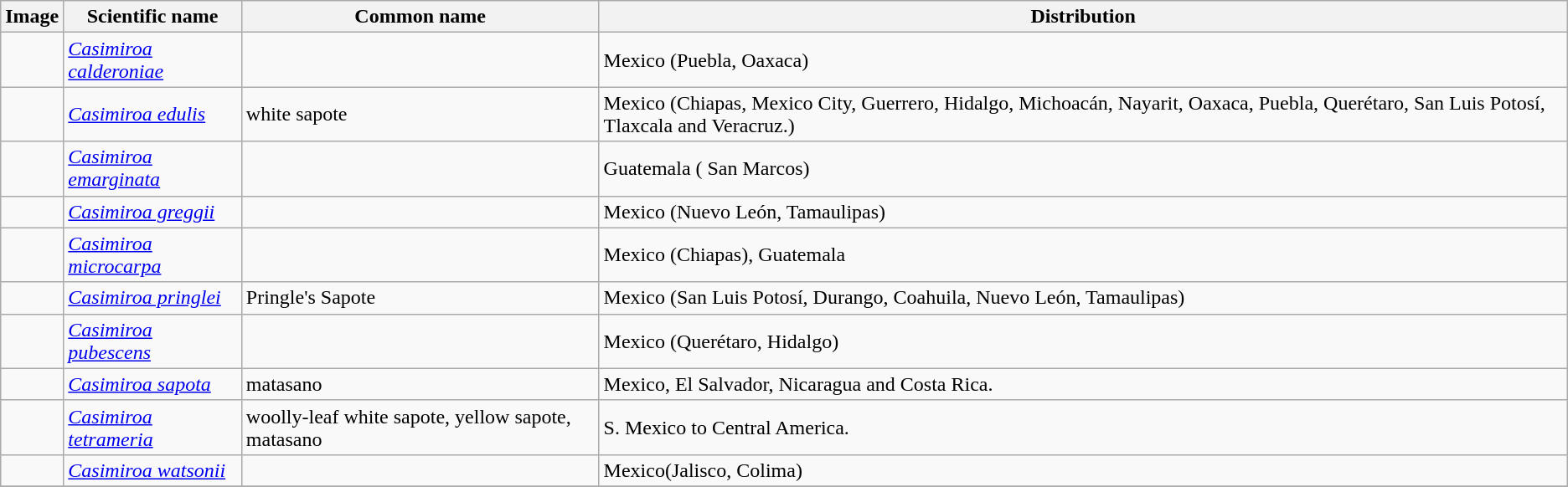<table class="wikitable">
<tr>
<th>Image</th>
<th>Scientific name</th>
<th>Common name</th>
<th>Distribution</th>
</tr>
<tr>
<td></td>
<td><em><a href='#'>Casimiroa calderoniae</a></em></td>
<td></td>
<td>Mexico (Puebla, Oaxaca)</td>
</tr>
<tr>
<td></td>
<td><em><a href='#'>Casimiroa edulis</a></em></td>
<td>white sapote</td>
<td>Mexico (Chiapas, Mexico City, Guerrero, Hidalgo, Michoacán, Nayarit, Oaxaca, Puebla, Querétaro, San Luis Potosí, Tlaxcala and Veracruz.)</td>
</tr>
<tr>
<td></td>
<td><em><a href='#'>Casimiroa emarginata</a></em></td>
<td></td>
<td>Guatemala ( San Marcos)</td>
</tr>
<tr>
<td></td>
<td><em><a href='#'>Casimiroa greggii</a></em></td>
<td></td>
<td>Mexico (Nuevo León, Tamaulipas)</td>
</tr>
<tr>
<td></td>
<td><em><a href='#'>Casimiroa microcarpa</a></em></td>
<td></td>
<td>Mexico (Chiapas), Guatemala</td>
</tr>
<tr>
<td></td>
<td><em><a href='#'>Casimiroa pringlei</a></em></td>
<td>Pringle's Sapote</td>
<td>Mexico (San Luis Potosí, Durango, Coahuila, Nuevo León, Tamaulipas)</td>
</tr>
<tr>
<td></td>
<td><em><a href='#'>Casimiroa pubescens</a></em></td>
<td></td>
<td>Mexico (Querétaro, Hidalgo)</td>
</tr>
<tr>
<td></td>
<td><em><a href='#'>Casimiroa sapota</a></em></td>
<td>matasano</td>
<td>Mexico, El Salvador, Nicaragua and Costa Rica.</td>
</tr>
<tr>
<td></td>
<td><em><a href='#'>Casimiroa tetrameria</a></em></td>
<td>woolly-leaf white sapote, yellow sapote, matasano</td>
<td>S. Mexico to Central America.</td>
</tr>
<tr>
<td></td>
<td><em><a href='#'>Casimiroa watsonii</a></em></td>
<td></td>
<td>Mexico(Jalisco, Colima)</td>
</tr>
<tr>
</tr>
</table>
